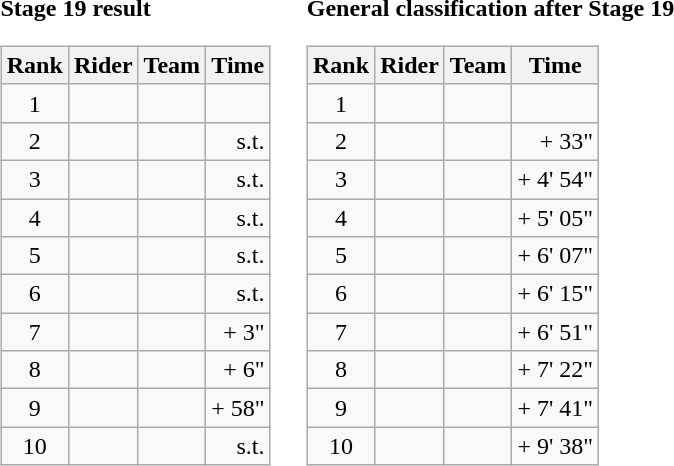<table>
<tr>
<td><strong>Stage 19 result</strong><br><table class="wikitable">
<tr>
<th scope="col">Rank</th>
<th scope="col">Rider</th>
<th scope="col">Team</th>
<th scope="col">Time</th>
</tr>
<tr>
<td style="text-align:center;">1</td>
<td></td>
<td></td>
<td style="text-align:right;"></td>
</tr>
<tr>
<td style="text-align:center;">2</td>
<td></td>
<td></td>
<td style="text-align:right;">s.t.</td>
</tr>
<tr>
<td style="text-align:center;">3</td>
<td></td>
<td></td>
<td style="text-align:right;">s.t.</td>
</tr>
<tr>
<td style="text-align:center;">4</td>
<td></td>
<td></td>
<td style="text-align:right;">s.t.</td>
</tr>
<tr>
<td style="text-align:center;">5</td>
<td></td>
<td></td>
<td style="text-align:right;">s.t.</td>
</tr>
<tr>
<td style="text-align:center;">6</td>
<td></td>
<td></td>
<td style="text-align:right;">s.t.</td>
</tr>
<tr>
<td style="text-align:center;">7</td>
<td></td>
<td></td>
<td style="text-align:right;">+ 3"</td>
</tr>
<tr>
<td style="text-align:center;">8</td>
<td></td>
<td></td>
<td style="text-align:right;">+ 6"</td>
</tr>
<tr>
<td style="text-align:center;">9</td>
<td></td>
<td></td>
<td style="text-align:right;">+ 58"</td>
</tr>
<tr>
<td style="text-align:center;">10</td>
<td></td>
<td></td>
<td style="text-align:right;">s.t.</td>
</tr>
</table>
</td>
<td></td>
<td><strong>General classification after Stage 19</strong><br><table class="wikitable">
<tr>
<th scope="col">Rank</th>
<th scope="col">Rider</th>
<th scope="col">Team</th>
<th scope="col">Time</th>
</tr>
<tr>
<td style="text-align:center;">1</td>
<td></td>
<td></td>
<td style="text-align:right;"></td>
</tr>
<tr>
<td style="text-align:center;">2</td>
<td></td>
<td></td>
<td style="text-align:right;">+ 33"</td>
</tr>
<tr>
<td style="text-align:center;">3</td>
<td></td>
<td></td>
<td style="text-align:right;">+ 4' 54"</td>
</tr>
<tr>
<td style="text-align:center;">4</td>
<td></td>
<td></td>
<td style="text-align:right;">+ 5' 05"</td>
</tr>
<tr>
<td style="text-align:center;">5</td>
<td></td>
<td></td>
<td style="text-align:right;">+ 6' 07"</td>
</tr>
<tr>
<td style="text-align:center;">6</td>
<td></td>
<td></td>
<td style="text-align:right;">+ 6' 15"</td>
</tr>
<tr>
<td style="text-align:center;">7</td>
<td></td>
<td></td>
<td style="text-align:right;">+ 6' 51"</td>
</tr>
<tr>
<td style="text-align:center;">8</td>
<td></td>
<td></td>
<td style="text-align:right;">+ 7' 22"</td>
</tr>
<tr>
<td style="text-align:center;">9</td>
<td></td>
<td></td>
<td style="text-align:right;">+ 7' 41"</td>
</tr>
<tr>
<td style="text-align:center;">10</td>
<td></td>
<td></td>
<td style="text-align:right;">+ 9' 38"</td>
</tr>
</table>
</td>
</tr>
</table>
